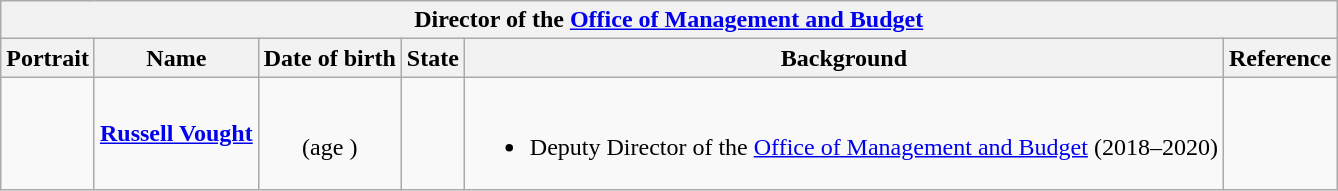<table class="wikitable collapsible" style="text-align:center;">
<tr>
<th colspan="6">Director of the <a href='#'>Office of Management and Budget</a></th>
</tr>
<tr>
<th>Portrait</th>
<th>Name</th>
<th>Date of birth</th>
<th>State</th>
<th>Background</th>
<th>Reference</th>
</tr>
<tr>
<td></td>
<td><strong><a href='#'>Russell Vought</a></strong></td>
<td><br>(age )</td>
<td></td>
<td><br><ul><li>Deputy Director of the <a href='#'>Office of Management and Budget</a> (2018–2020)</li></ul></td>
<td></td>
</tr>
</table>
